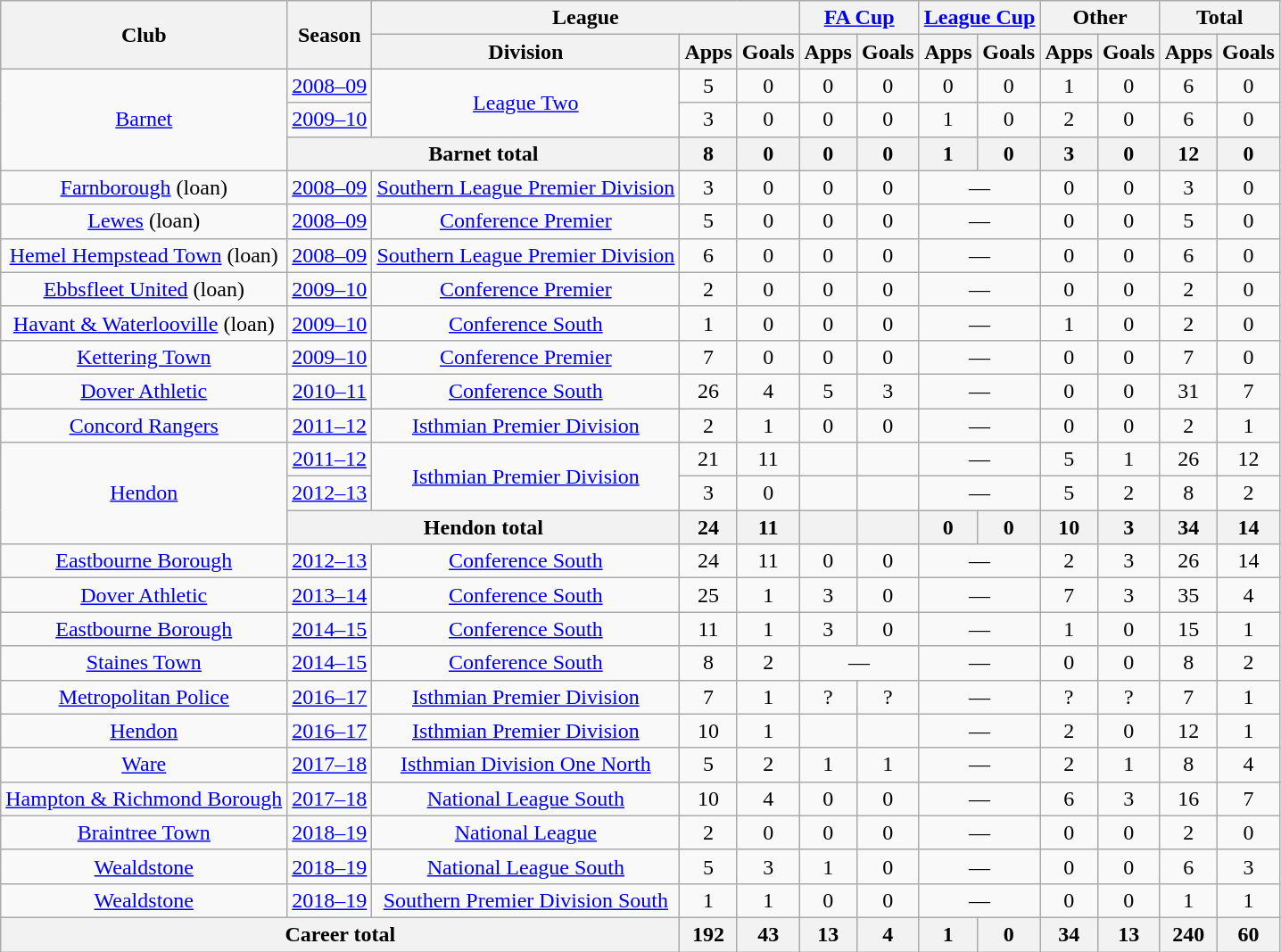<table class="wikitable" style="text-align:center">
<tr>
<th rowspan="2">Club</th>
<th rowspan="2">Season</th>
<th colspan="3">League</th>
<th colspan="2"><a href='#'>FA Cup</a></th>
<th colspan="2"><a href='#'>League Cup</a></th>
<th colspan="2">Other</th>
<th colspan="2">Total</th>
</tr>
<tr>
<th>Division</th>
<th>Apps</th>
<th>Goals</th>
<th>Apps</th>
<th>Goals</th>
<th>Apps</th>
<th>Goals</th>
<th>Apps</th>
<th>Goals</th>
<th>Apps</th>
<th>Goals</th>
</tr>
<tr>
<td rowspan="3"><a href='#'>Barnet</a></td>
<td><a href='#'>2008–09</a></td>
<td rowspan="2"><a href='#'>League Two</a></td>
<td>5</td>
<td>0</td>
<td>0</td>
<td>0</td>
<td>0</td>
<td>0</td>
<td>1</td>
<td>0</td>
<td>6</td>
<td>0</td>
</tr>
<tr>
<td><a href='#'>2009–10</a></td>
<td>3</td>
<td>0</td>
<td>0</td>
<td>0</td>
<td>1</td>
<td>0</td>
<td>2</td>
<td>0</td>
<td>6</td>
<td>0</td>
</tr>
<tr>
<th colspan="2">Barnet total</th>
<th>8</th>
<th>0</th>
<th>0</th>
<th>0</th>
<th>1</th>
<th>0</th>
<th>3</th>
<th>0</th>
<th>12</th>
<th>0</th>
</tr>
<tr>
<td><a href='#'>Farnborough</a> (loan)</td>
<td><a href='#'>2008–09</a></td>
<td><a href='#'>Southern League Premier Division</a></td>
<td>3</td>
<td>0</td>
<td>0</td>
<td>0</td>
<td colspan="2">—</td>
<td>0</td>
<td>0</td>
<td>3</td>
<td>0</td>
</tr>
<tr>
<td><a href='#'>Lewes</a> (loan)</td>
<td><a href='#'>2008–09</a></td>
<td><a href='#'>Conference Premier</a></td>
<td>5</td>
<td>0</td>
<td>0</td>
<td>0</td>
<td colspan="2">—</td>
<td>0</td>
<td>0</td>
<td>5</td>
<td>0</td>
</tr>
<tr>
<td><a href='#'>Hemel Hempstead Town</a> (loan)</td>
<td><a href='#'>2008–09</a></td>
<td><a href='#'>Southern League Premier Division</a></td>
<td>6</td>
<td>0</td>
<td>0</td>
<td>0</td>
<td colspan="2">—</td>
<td>0</td>
<td>0</td>
<td>6</td>
<td>0</td>
</tr>
<tr>
<td><a href='#'>Ebbsfleet United</a> (loan)</td>
<td><a href='#'>2009–10</a></td>
<td><a href='#'>Conference Premier</a></td>
<td>2</td>
<td>0</td>
<td>0</td>
<td>0</td>
<td colspan="2">—</td>
<td>0</td>
<td>0</td>
<td>2</td>
<td>0</td>
</tr>
<tr>
<td><a href='#'>Havant & Waterlooville</a> (loan)</td>
<td><a href='#'>2009–10</a></td>
<td><a href='#'>Conference South</a></td>
<td>1</td>
<td>0</td>
<td>0</td>
<td>0</td>
<td colspan="2">—</td>
<td>1</td>
<td>0</td>
<td>2</td>
<td>0</td>
</tr>
<tr>
<td><a href='#'>Kettering Town</a></td>
<td><a href='#'>2009–10</a></td>
<td><a href='#'>Conference Premier</a></td>
<td>7</td>
<td>0</td>
<td>0</td>
<td>0</td>
<td colspan="2">—</td>
<td>0</td>
<td>0</td>
<td>7</td>
<td>0</td>
</tr>
<tr>
<td><a href='#'>Dover Athletic</a></td>
<td><a href='#'>2010–11</a></td>
<td><a href='#'>Conference South</a></td>
<td>26</td>
<td>4</td>
<td>5</td>
<td>3</td>
<td colspan="2">—</td>
<td>0</td>
<td>0</td>
<td>31</td>
<td>7</td>
</tr>
<tr>
<td><a href='#'>Concord Rangers</a></td>
<td><a href='#'>2011–12</a></td>
<td><a href='#'>Isthmian Premier Division</a></td>
<td>2</td>
<td>1</td>
<td>0</td>
<td>0</td>
<td colspan="2">—</td>
<td>0</td>
<td>0</td>
<td>2</td>
<td>1</td>
</tr>
<tr>
<td rowspan="3"><a href='#'>Hendon</a></td>
<td><a href='#'>2011–12</a></td>
<td rowspan="2"><a href='#'>Isthmian Premier Division</a></td>
<td>21</td>
<td>11</td>
<td></td>
<td></td>
<td colspan="2">—</td>
<td>5</td>
<td>1</td>
<td>26</td>
<td>12</td>
</tr>
<tr>
<td><a href='#'>2012–13</a></td>
<td>3</td>
<td>0</td>
<td></td>
<td></td>
<td colspan="2">—</td>
<td>5</td>
<td>2</td>
<td>8</td>
<td>2</td>
</tr>
<tr>
<th colspan="2">Hendon total</th>
<th>24</th>
<th>11</th>
<th></th>
<th></th>
<th>0</th>
<th>0</th>
<th>10</th>
<th>3</th>
<th>34</th>
<th>14</th>
</tr>
<tr>
<td><a href='#'>Eastbourne Borough</a></td>
<td><a href='#'>2012–13</a></td>
<td><a href='#'>Conference South</a></td>
<td>24</td>
<td>11</td>
<td>0</td>
<td>0</td>
<td colspan="2">—</td>
<td>2</td>
<td>3</td>
<td>26</td>
<td>14</td>
</tr>
<tr>
<td><a href='#'>Dover Athletic</a></td>
<td><a href='#'>2013–14</a></td>
<td><a href='#'>Conference South</a></td>
<td>25</td>
<td>1</td>
<td>3</td>
<td>0</td>
<td colspan="2">—</td>
<td>7</td>
<td>3</td>
<td>35</td>
<td>4</td>
</tr>
<tr>
<td><a href='#'>Eastbourne Borough</a></td>
<td><a href='#'>2014–15</a></td>
<td><a href='#'>Conference South</a></td>
<td>11</td>
<td>1</td>
<td>3</td>
<td>0</td>
<td colspan="2">—</td>
<td>1</td>
<td>0</td>
<td>15</td>
<td>1</td>
</tr>
<tr>
<td><a href='#'>Staines Town</a></td>
<td><a href='#'>2014–15</a></td>
<td><a href='#'>Conference South</a></td>
<td>8</td>
<td>2</td>
<td colspan="2">—</td>
<td colspan="2">—</td>
<td>0</td>
<td>0</td>
<td>8</td>
<td>2</td>
</tr>
<tr>
<td><a href='#'>Metropolitan Police</a></td>
<td><a href='#'>2016–17</a></td>
<td><a href='#'>Isthmian Premier Division</a></td>
<td>7</td>
<td>1</td>
<td>?</td>
<td>?</td>
<td colspan="2">—</td>
<td>?</td>
<td>?</td>
<td>7</td>
<td>1</td>
</tr>
<tr>
<td><a href='#'>Hendon</a></td>
<td><a href='#'>2016–17</a></td>
<td><a href='#'>Isthmian Premier Division</a></td>
<td>10</td>
<td>1</td>
<td></td>
<td></td>
<td colspan="2">—</td>
<td>2</td>
<td>0</td>
<td>12</td>
<td>1</td>
</tr>
<tr>
<td><a href='#'>Ware</a></td>
<td><a href='#'>2017–18</a></td>
<td><a href='#'>Isthmian Division One North</a></td>
<td>5</td>
<td>2</td>
<td>1</td>
<td>1</td>
<td colspan="2">—</td>
<td>2</td>
<td>1</td>
<td>8</td>
<td>4</td>
</tr>
<tr>
<td><a href='#'>Hampton & Richmond Borough</a></td>
<td><a href='#'>2017–18</a></td>
<td><a href='#'>National League South</a></td>
<td>10</td>
<td>4</td>
<td>0</td>
<td>0</td>
<td colspan="2">—</td>
<td>6</td>
<td>3</td>
<td>16</td>
<td>7</td>
</tr>
<tr>
<td><a href='#'>Braintree Town</a></td>
<td><a href='#'>2018–19</a></td>
<td><a href='#'>National League</a></td>
<td>2</td>
<td>0</td>
<td>0</td>
<td>0</td>
<td colspan="2">—</td>
<td>0</td>
<td>0</td>
<td>2</td>
<td>0</td>
</tr>
<tr>
<td><a href='#'>Wealdstone</a></td>
<td><a href='#'>2018–19</a></td>
<td><a href='#'>National League South</a></td>
<td>5</td>
<td>3</td>
<td>1</td>
<td>0</td>
<td colspan="2">—</td>
<td>0</td>
<td>0</td>
<td>6</td>
<td>3</td>
</tr>
<tr>
<td><a href='#'>Wealdstone</a></td>
<td><a href='#'>2018–19</a></td>
<td><a href='#'>Southern Premier Division South</a></td>
<td>1</td>
<td>1</td>
<td>0</td>
<td>0</td>
<td colspan="2">—</td>
<td>0</td>
<td>0</td>
<td>1</td>
<td>1</td>
</tr>
<tr>
<th colspan="3">Career total</th>
<th>192</th>
<th>43</th>
<th>13</th>
<th>4</th>
<th>1</th>
<th>0</th>
<th>34</th>
<th>13</th>
<th>240</th>
<th>60</th>
</tr>
</table>
